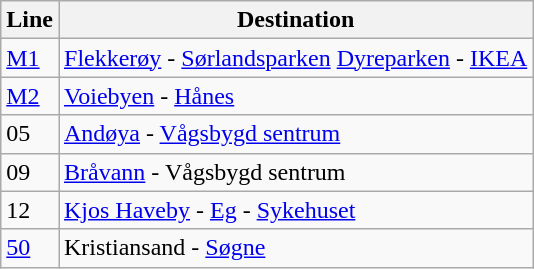<table class="wikitable sortable">
<tr>
<th>Line</th>
<th>Destination</th>
</tr>
<tr>
<td><a href='#'>M1</a></td>
<td><a href='#'>Flekkerøy</a> - <a href='#'>Sørlandsparken</a> <a href='#'>Dyreparken</a> - <a href='#'>IKEA</a></td>
</tr>
<tr>
<td><a href='#'>M2</a></td>
<td><a href='#'>Voiebyen</a> - <a href='#'>Hånes</a></td>
</tr>
<tr>
<td>05</td>
<td><a href='#'>Andøya</a> - <a href='#'>Vågsbygd sentrum</a></td>
</tr>
<tr>
<td>09</td>
<td><a href='#'>Bråvann</a> - Vågsbygd sentrum</td>
</tr>
<tr>
<td>12</td>
<td><a href='#'>Kjos Haveby</a> - <a href='#'>Eg</a> - <a href='#'>Sykehuset</a></td>
</tr>
<tr>
<td><a href='#'>50</a></td>
<td>Kristiansand - <a href='#'>Søgne</a></td>
</tr>
</table>
